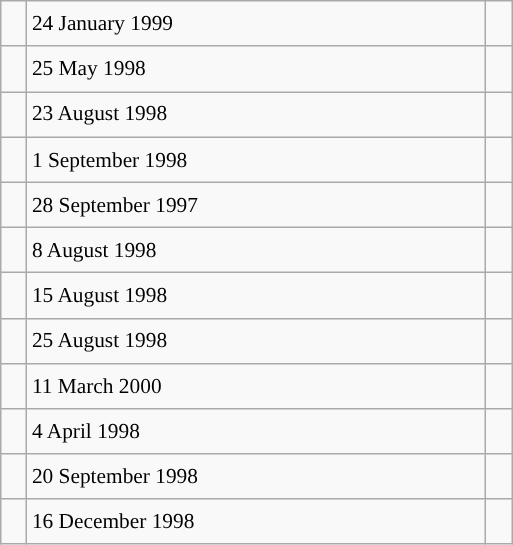<table class="wikitable" style="font-size: 89%; float: left; width: 24em; margin-right: 1em; line-height: 1.65em !important; height: 324px;">
<tr>
<td></td>
<td>24 January 1999</td>
<td></td>
</tr>
<tr>
<td></td>
<td>25 May 1998</td>
<td></td>
</tr>
<tr>
<td></td>
<td>23 August 1998</td>
<td></td>
</tr>
<tr>
<td></td>
<td>1 September 1998</td>
<td></td>
</tr>
<tr>
<td></td>
<td>28 September 1997</td>
<td></td>
</tr>
<tr>
<td></td>
<td>8 August 1998</td>
<td></td>
</tr>
<tr>
<td></td>
<td>15 August 1998</td>
<td></td>
</tr>
<tr>
<td></td>
<td>25 August 1998</td>
<td></td>
</tr>
<tr>
<td></td>
<td>11 March 2000</td>
<td></td>
</tr>
<tr>
<td></td>
<td>4 April 1998</td>
<td></td>
</tr>
<tr>
<td></td>
<td>20 September 1998</td>
<td></td>
</tr>
<tr>
<td></td>
<td>16 December 1998</td>
<td></td>
</tr>
</table>
